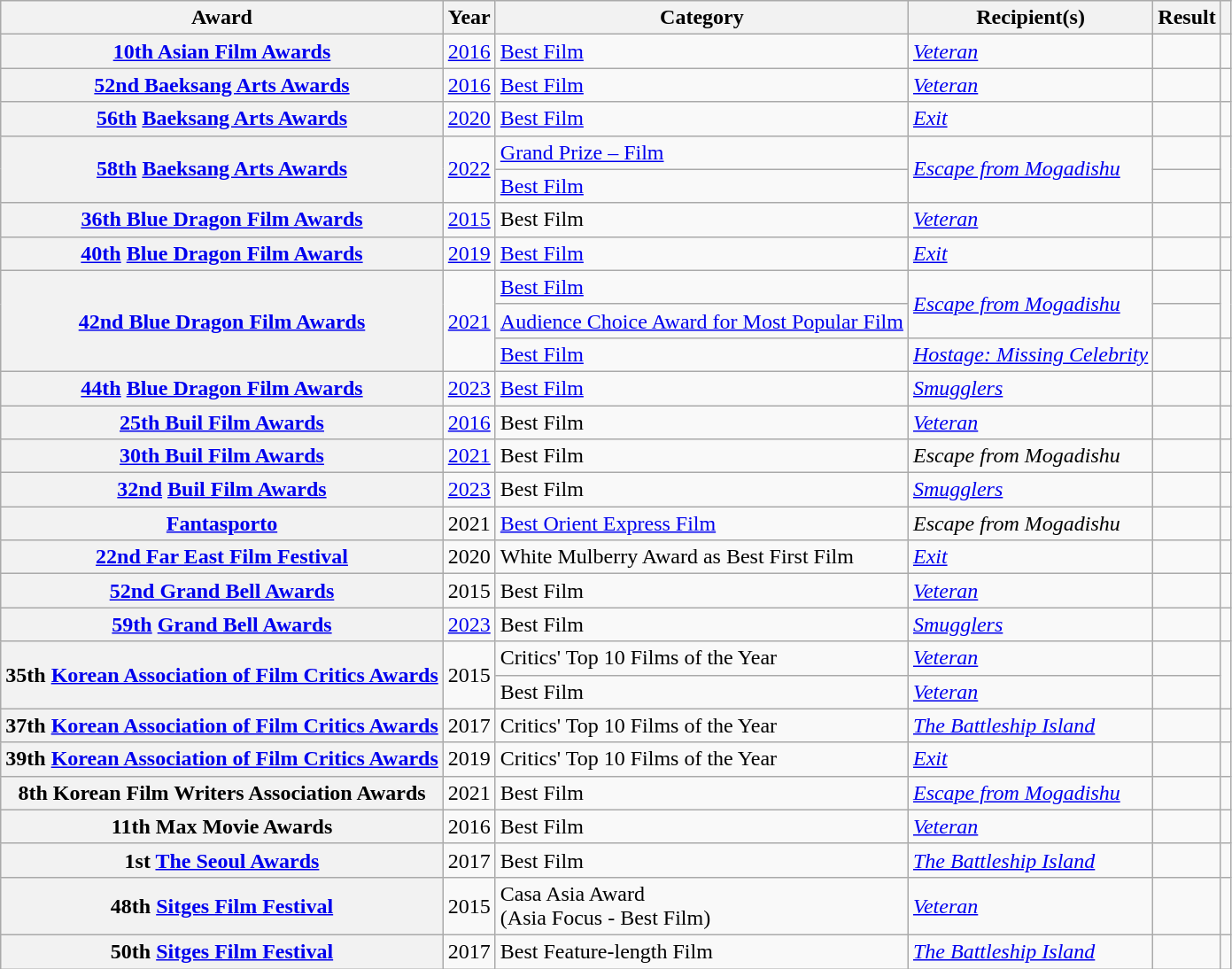<table class="wikitable plainrowheaders sortable">
<tr>
<th scope="col">Award</th>
<th scope="col">Year</th>
<th scope="col">Category</th>
<th scope="col">Recipient(s)</th>
<th scope="col">Result</th>
<th scope="col" class="unsortable"></th>
</tr>
<tr>
<th scope="row"><a href='#'>10th Asian Film Awards</a></th>
<td><a href='#'>2016</a></td>
<td><a href='#'>Best Film</a></td>
<td><em><a href='#'>Veteran</a></em></td>
<td></td>
<td></td>
</tr>
<tr>
<th scope="row"><a href='#'>52nd Baeksang Arts Awards</a></th>
<td><a href='#'>2016</a></td>
<td><a href='#'>Best Film</a></td>
<td><em><a href='#'>Veteran</a></em></td>
<td></td>
<td></td>
</tr>
<tr>
<th scope="row"><a href='#'>56th</a> <a href='#'>Baeksang Arts Awards</a></th>
<td><a href='#'>2020</a></td>
<td><a href='#'>Best Film</a></td>
<td><em><a href='#'>Exit</a></em></td>
<td></td>
<td></td>
</tr>
<tr>
<th scope="row" rowspan="2"><a href='#'>58th</a> <a href='#'>Baeksang Arts Awards</a></th>
<td rowspan="2"><a href='#'>2022</a></td>
<td><a href='#'>Grand Prize – Film</a></td>
<td rowspan="2"><em><a href='#'>Escape from Mogadishu</a></em></td>
<td></td>
<td rowspan="2"></td>
</tr>
<tr>
<td><a href='#'>Best Film</a></td>
<td></td>
</tr>
<tr>
<th scope="row"><a href='#'>36th Blue Dragon Film Awards</a></th>
<td><a href='#'>2015</a></td>
<td>Best Film</td>
<td><em><a href='#'>Veteran</a></em></td>
<td></td>
<td></td>
</tr>
<tr>
<th scope="row"><a href='#'>40th</a> <a href='#'>Blue Dragon Film Awards</a></th>
<td><a href='#'>2019</a></td>
<td><a href='#'>Best Film</a></td>
<td><em><a href='#'>Exit</a></em></td>
<td></td>
<td></td>
</tr>
<tr>
<th scope="row" rowspan="3"><a href='#'>42nd Blue Dragon Film Awards</a></th>
<td rowspan="3"><a href='#'>2021</a></td>
<td><a href='#'>Best Film</a></td>
<td rowspan="2"><em><a href='#'>Escape from Mogadishu</a></em></td>
<td></td>
<td rowspan="2"></td>
</tr>
<tr>
<td><a href='#'>Audience Choice Award for Most Popular Film</a></td>
<td></td>
</tr>
<tr>
<td><a href='#'>Best Film</a></td>
<td><em><a href='#'>Hostage: Missing Celebrity</a></em></td>
<td></td>
<td></td>
</tr>
<tr>
<th scope="row"><a href='#'>44th</a> <a href='#'>Blue Dragon Film Awards</a></th>
<td><a href='#'>2023</a></td>
<td><a href='#'>Best Film</a></td>
<td><em><a href='#'>Smugglers</a></em></td>
<td></td>
<td></td>
</tr>
<tr>
<th scope="row"><a href='#'>25th Buil Film Awards</a></th>
<td><a href='#'>2016</a></td>
<td>Best Film</td>
<td><em><a href='#'>Veteran</a></em></td>
<td></td>
<td></td>
</tr>
<tr>
<th scope="row"><a href='#'>30th Buil Film Awards</a></th>
<td><a href='#'>2021</a></td>
<td>Best Film</td>
<td><em>Escape from Mogadishu</em></td>
<td></td>
<td></td>
</tr>
<tr>
<th scope="row"><a href='#'>32nd</a> <a href='#'>Buil Film Awards</a></th>
<td><a href='#'>2023</a></td>
<td>Best Film</td>
<td><em><a href='#'>Smugglers</a></em></td>
<td></td>
<td></td>
</tr>
<tr>
<th scope="row"><a href='#'>Fantasporto</a></th>
<td>2021</td>
<td><a href='#'>Best Orient Express Film</a></td>
<td><em>Escape from Mogadishu</em></td>
<td></td>
<td></td>
</tr>
<tr>
<th scope="row"><a href='#'>22nd Far East Film Festival</a></th>
<td>2020</td>
<td>White Mulberry Award as Best First Film</td>
<td><em><a href='#'>Exit</a></em></td>
<td></td>
<td></td>
</tr>
<tr>
<th scope="row"><a href='#'>52nd Grand Bell Awards</a></th>
<td>2015</td>
<td>Best Film</td>
<td><em><a href='#'>Veteran</a></em></td>
<td></td>
<td></td>
</tr>
<tr>
<th scope="row"><a href='#'>59th</a> <a href='#'>Grand Bell Awards</a></th>
<td><a href='#'>2023</a></td>
<td>Best Film</td>
<td><em><a href='#'>Smugglers</a></em></td>
<td></td>
<td></td>
</tr>
<tr>
<th scope="row" rowspan="2">35th <a href='#'>Korean Association of Film Critics Awards</a></th>
<td rowspan="2">2015</td>
<td>Critics' Top 10 Films of the Year</td>
<td><em><a href='#'>Veteran</a></em></td>
<td></td>
<td rowspan="2"></td>
</tr>
<tr>
<td>Best Film</td>
<td><em><a href='#'>Veteran</a></em></td>
<td></td>
</tr>
<tr>
<th scope="row">37th <a href='#'>Korean Association of Film Critics Awards</a></th>
<td>2017</td>
<td>Critics' Top 10 Films of the Year</td>
<td><em><a href='#'>The Battleship Island</a></em></td>
<td></td>
<td></td>
</tr>
<tr>
<th scope="row">39th <a href='#'>Korean Association of Film Critics Awards</a></th>
<td>2019</td>
<td>Critics' Top 10 Films of the Year</td>
<td><em><a href='#'>Exit</a></em></td>
<td></td>
<td></td>
</tr>
<tr>
<th scope="row">8th Korean Film Writers Association Awards</th>
<td>2021</td>
<td>Best Film</td>
<td><em><a href='#'>Escape from Mogadishu</a></em></td>
<td></td>
<td></td>
</tr>
<tr>
<th scope="row">11th Max Movie Awards</th>
<td>2016</td>
<td>Best Film</td>
<td><em><a href='#'>Veteran</a></em></td>
<td></td>
<td></td>
</tr>
<tr>
<th scope="row">1st <a href='#'>The Seoul Awards</a></th>
<td>2017</td>
<td>Best Film</td>
<td><em><a href='#'>The Battleship Island</a></em></td>
<td></td>
<td></td>
</tr>
<tr>
<th scope="row">48th <a href='#'>Sitges Film Festival</a></th>
<td>2015</td>
<td>Casa Asia Award<br>(Asia Focus - Best Film)</td>
<td><em><a href='#'>Veteran</a></em></td>
<td></td>
<td></td>
</tr>
<tr>
<th scope="row">50th <a href='#'>Sitges Film Festival</a></th>
<td>2017</td>
<td>Best Feature-length Film</td>
<td><em><a href='#'>The Battleship Island</a></em></td>
<td></td>
<td></td>
</tr>
</table>
